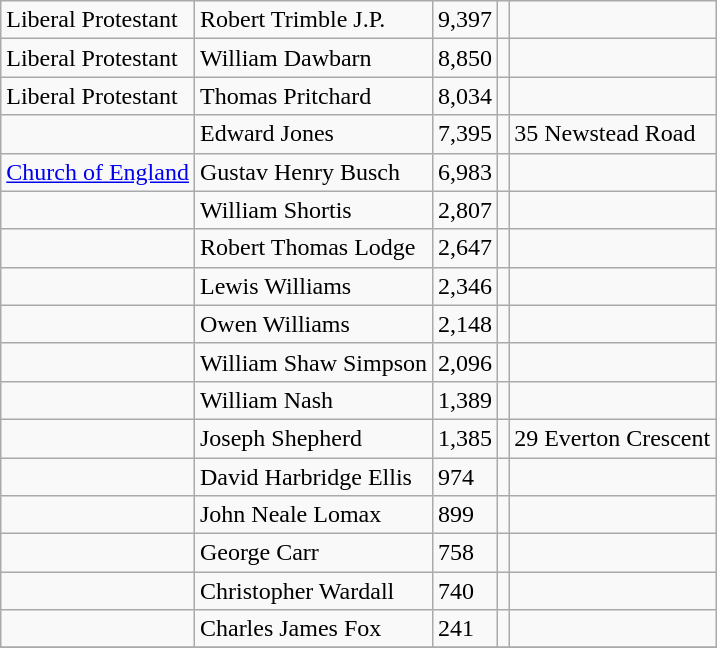<table class="wikitable">
<tr>
<td>Liberal Protestant</td>
<td>Robert Trimble J.P.</td>
<td>9,397</td>
<td></td>
<td></td>
</tr>
<tr>
<td>Liberal Protestant</td>
<td>William Dawbarn</td>
<td>8,850</td>
<td></td>
<td></td>
</tr>
<tr>
<td>Liberal Protestant</td>
<td>Thomas Pritchard</td>
<td>8,034</td>
<td></td>
<td></td>
</tr>
<tr>
<td></td>
<td>Edward Jones</td>
<td>7,395</td>
<td></td>
<td>35 Newstead Road</td>
</tr>
<tr>
<td><a href='#'>Church of England</a></td>
<td>Gustav Henry Busch</td>
<td>6,983</td>
<td></td>
<td></td>
</tr>
<tr>
<td></td>
<td>William Shortis</td>
<td>2,807</td>
<td></td>
<td></td>
</tr>
<tr>
<td></td>
<td>Robert Thomas Lodge</td>
<td>2,647</td>
<td></td>
<td></td>
</tr>
<tr>
<td></td>
<td>Lewis Williams</td>
<td>2,346</td>
<td></td>
<td></td>
</tr>
<tr>
<td></td>
<td>Owen Williams</td>
<td>2,148</td>
<td></td>
<td></td>
</tr>
<tr>
<td></td>
<td>William Shaw Simpson</td>
<td>2,096</td>
<td></td>
<td></td>
</tr>
<tr>
<td></td>
<td>William Nash</td>
<td>1,389</td>
<td></td>
<td></td>
</tr>
<tr>
<td></td>
<td>Joseph Shepherd</td>
<td>1,385</td>
<td></td>
<td>29 Everton Crescent</td>
</tr>
<tr>
<td></td>
<td>David Harbridge Ellis</td>
<td>974</td>
<td></td>
<td></td>
</tr>
<tr>
<td></td>
<td>John Neale Lomax</td>
<td>899</td>
<td></td>
<td></td>
</tr>
<tr>
<td></td>
<td>George Carr</td>
<td>758</td>
<td></td>
<td></td>
</tr>
<tr>
<td></td>
<td>Christopher Wardall</td>
<td>740</td>
<td></td>
<td></td>
</tr>
<tr>
<td></td>
<td>Charles James Fox</td>
<td>241</td>
<td></td>
<td></td>
</tr>
<tr>
</tr>
</table>
